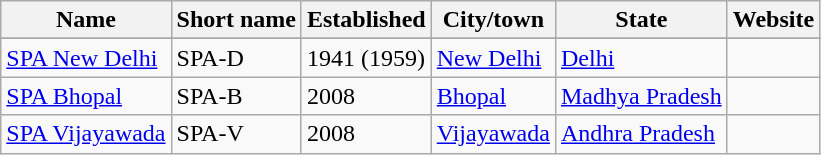<table class="wikitable sortable">
<tr>
<th>Name</th>
<th>Short name</th>
<th>Established</th>
<th>City/town</th>
<th>State</th>
<th>Website</th>
</tr>
<tr style="background:white;"|>
</tr>
<tr>
<td><a href='#'>SPA New Delhi</a></td>
<td>SPA-D</td>
<td>1941 (1959)</td>
<td><a href='#'>New Delhi</a></td>
<td><a href='#'>Delhi</a></td>
<td></td>
</tr>
<tr>
<td><a href='#'>SPA Bhopal</a></td>
<td>SPA-B</td>
<td>2008</td>
<td><a href='#'>Bhopal</a></td>
<td><a href='#'>Madhya Pradesh</a></td>
<td></td>
</tr>
<tr>
<td><a href='#'>SPA Vijayawada</a></td>
<td>SPA-V</td>
<td>2008</td>
<td><a href='#'>Vijayawada</a></td>
<td><a href='#'>Andhra Pradesh</a></td>
<td></td>
</tr>
</table>
